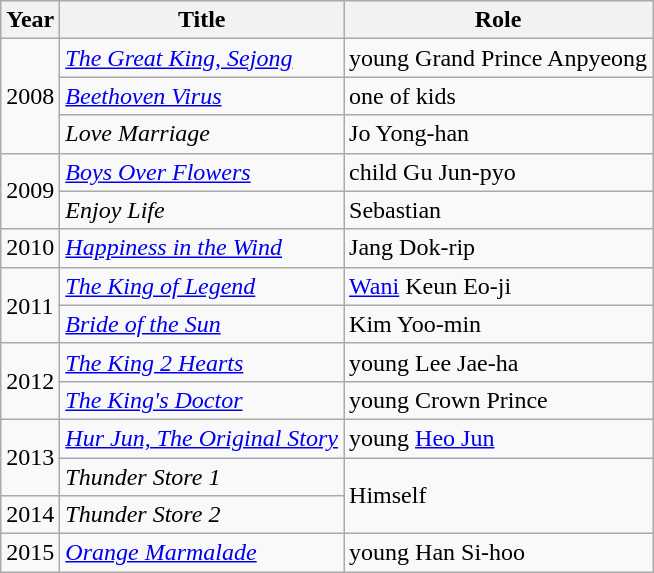<table class="wikitable">
<tr>
<th>Year</th>
<th>Title</th>
<th>Role</th>
</tr>
<tr>
<td rowspan=3>2008</td>
<td><em><a href='#'>The Great King, Sejong</a></em></td>
<td>young Grand Prince Anpyeong</td>
</tr>
<tr>
<td><em><a href='#'>Beethoven Virus</a></em></td>
<td>one of kids</td>
</tr>
<tr>
<td><em>Love Marriage</em></td>
<td>Jo Yong-han</td>
</tr>
<tr>
<td rowspan=2>2009</td>
<td><em><a href='#'>Boys Over Flowers</a></em></td>
<td>child Gu Jun-pyo</td>
</tr>
<tr>
<td><em>Enjoy Life</em></td>
<td>Sebastian</td>
</tr>
<tr>
<td>2010</td>
<td><em><a href='#'>Happiness in the Wind</a></em></td>
<td>Jang Dok-rip</td>
</tr>
<tr>
<td rowspan=2>2011</td>
<td><em><a href='#'>The King of Legend</a></em></td>
<td><a href='#'>Wani</a> Keun Eo-ji</td>
</tr>
<tr>
<td><em><a href='#'>Bride of the Sun</a></em></td>
<td>Kim Yoo-min</td>
</tr>
<tr>
<td rowspan=2>2012</td>
<td><em><a href='#'>The King 2 Hearts</a></em></td>
<td>young Lee Jae-ha</td>
</tr>
<tr>
<td><em><a href='#'>The King's Doctor</a></em></td>
<td>young Crown Prince<br></td>
</tr>
<tr>
<td rowspan=2>2013</td>
<td><em><a href='#'>Hur Jun, The Original Story</a></em></td>
<td>young <a href='#'>Heo Jun</a></td>
</tr>
<tr>
<td><em>Thunder Store 1</em></td>
<td rowspan=2>Himself</td>
</tr>
<tr>
<td>2014</td>
<td><em>Thunder Store 2</em></td>
</tr>
<tr>
<td>2015</td>
<td><em><a href='#'>Orange Marmalade</a></em></td>
<td>young Han Si-hoo</td>
</tr>
</table>
